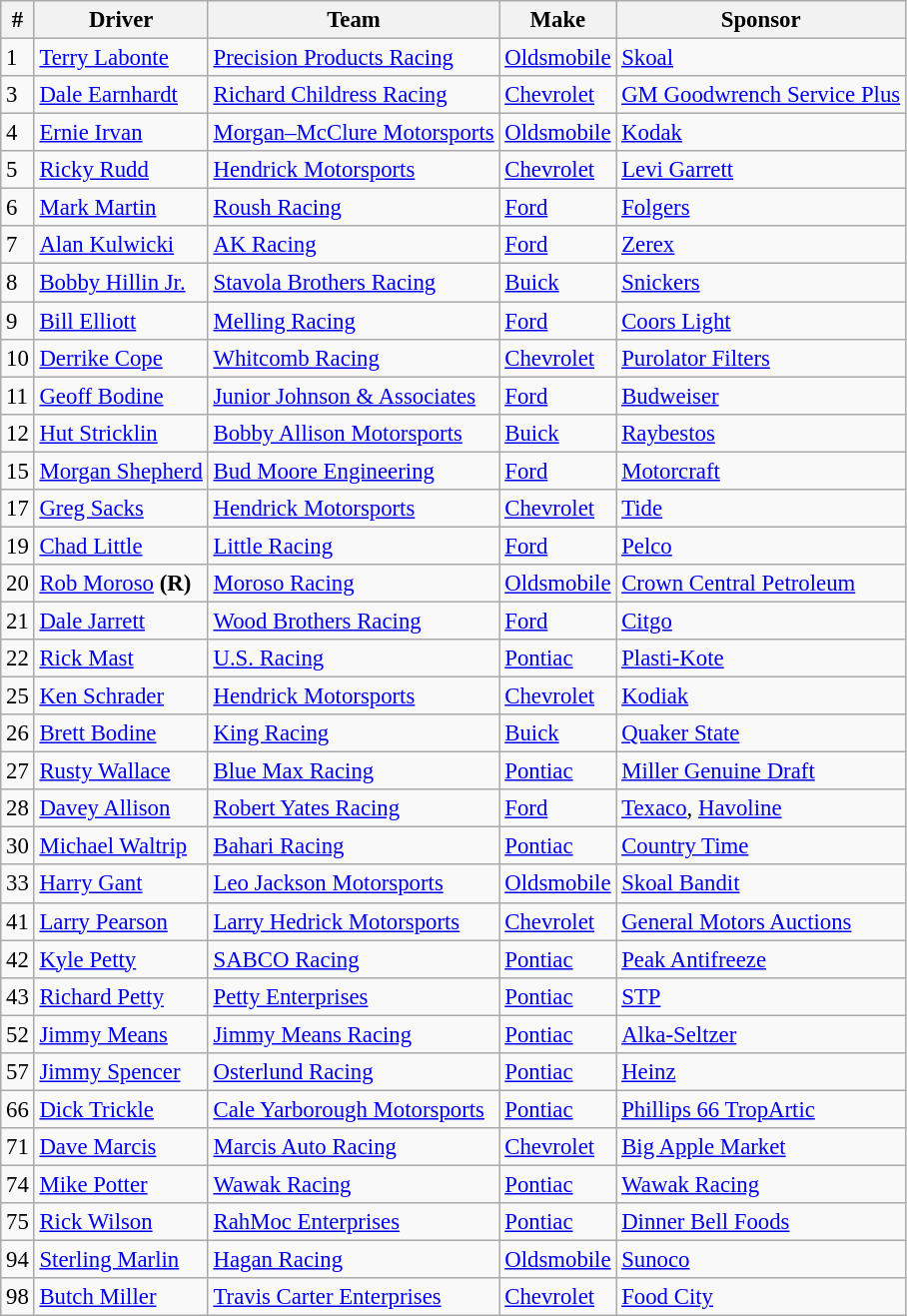<table class="wikitable" style="font-size:95%">
<tr>
<th>#</th>
<th>Driver</th>
<th>Team</th>
<th>Make</th>
<th>Sponsor</th>
</tr>
<tr>
<td>1</td>
<td><a href='#'>Terry Labonte</a></td>
<td><a href='#'>Precision Products Racing</a></td>
<td><a href='#'>Oldsmobile</a></td>
<td><a href='#'>Skoal</a></td>
</tr>
<tr>
<td>3</td>
<td><a href='#'>Dale Earnhardt</a></td>
<td><a href='#'>Richard Childress Racing</a></td>
<td><a href='#'>Chevrolet</a></td>
<td><a href='#'>GM Goodwrench Service Plus</a></td>
</tr>
<tr>
<td>4</td>
<td><a href='#'>Ernie Irvan</a></td>
<td><a href='#'>Morgan–McClure Motorsports</a></td>
<td><a href='#'>Oldsmobile</a></td>
<td><a href='#'>Kodak</a></td>
</tr>
<tr>
<td>5</td>
<td><a href='#'>Ricky Rudd</a></td>
<td><a href='#'>Hendrick Motorsports</a></td>
<td><a href='#'>Chevrolet</a></td>
<td><a href='#'>Levi Garrett</a></td>
</tr>
<tr>
<td>6</td>
<td><a href='#'>Mark Martin</a></td>
<td><a href='#'>Roush Racing</a></td>
<td><a href='#'>Ford</a></td>
<td><a href='#'>Folgers</a></td>
</tr>
<tr>
<td>7</td>
<td><a href='#'>Alan Kulwicki</a></td>
<td><a href='#'>AK Racing</a></td>
<td><a href='#'>Ford</a></td>
<td><a href='#'>Zerex</a></td>
</tr>
<tr>
<td>8</td>
<td><a href='#'>Bobby Hillin Jr.</a></td>
<td><a href='#'>Stavola Brothers Racing</a></td>
<td><a href='#'>Buick</a></td>
<td><a href='#'>Snickers</a></td>
</tr>
<tr>
<td>9</td>
<td><a href='#'>Bill Elliott</a></td>
<td><a href='#'>Melling Racing</a></td>
<td><a href='#'>Ford</a></td>
<td><a href='#'>Coors Light</a></td>
</tr>
<tr>
<td>10</td>
<td><a href='#'>Derrike Cope</a></td>
<td><a href='#'>Whitcomb Racing</a></td>
<td><a href='#'>Chevrolet</a></td>
<td><a href='#'>Purolator Filters</a></td>
</tr>
<tr>
<td>11</td>
<td><a href='#'>Geoff Bodine</a></td>
<td><a href='#'>Junior Johnson & Associates</a></td>
<td><a href='#'>Ford</a></td>
<td><a href='#'>Budweiser</a></td>
</tr>
<tr>
<td>12</td>
<td><a href='#'>Hut Stricklin</a></td>
<td><a href='#'>Bobby Allison Motorsports</a></td>
<td><a href='#'>Buick</a></td>
<td><a href='#'>Raybestos</a></td>
</tr>
<tr>
<td>15</td>
<td><a href='#'>Morgan Shepherd</a></td>
<td><a href='#'>Bud Moore Engineering</a></td>
<td><a href='#'>Ford</a></td>
<td><a href='#'>Motorcraft</a></td>
</tr>
<tr>
<td>17</td>
<td><a href='#'>Greg Sacks</a></td>
<td><a href='#'>Hendrick Motorsports</a></td>
<td><a href='#'>Chevrolet</a></td>
<td><a href='#'>Tide</a></td>
</tr>
<tr>
<td>19</td>
<td><a href='#'>Chad Little</a></td>
<td><a href='#'>Little Racing</a></td>
<td><a href='#'>Ford</a></td>
<td><a href='#'>Pelco</a></td>
</tr>
<tr>
<td>20</td>
<td><a href='#'>Rob Moroso</a> <strong>(R)</strong></td>
<td><a href='#'>Moroso Racing</a></td>
<td><a href='#'>Oldsmobile</a></td>
<td><a href='#'>Crown Central Petroleum</a></td>
</tr>
<tr>
<td>21</td>
<td><a href='#'>Dale Jarrett</a></td>
<td><a href='#'>Wood Brothers Racing</a></td>
<td><a href='#'>Ford</a></td>
<td><a href='#'>Citgo</a></td>
</tr>
<tr>
<td>22</td>
<td><a href='#'>Rick Mast</a></td>
<td><a href='#'>U.S. Racing</a></td>
<td><a href='#'>Pontiac</a></td>
<td><a href='#'>Plasti-Kote</a></td>
</tr>
<tr>
<td>25</td>
<td><a href='#'>Ken Schrader</a></td>
<td><a href='#'>Hendrick Motorsports</a></td>
<td><a href='#'>Chevrolet</a></td>
<td><a href='#'>Kodiak</a></td>
</tr>
<tr>
<td>26</td>
<td><a href='#'>Brett Bodine</a></td>
<td><a href='#'>King Racing</a></td>
<td><a href='#'>Buick</a></td>
<td><a href='#'>Quaker State</a></td>
</tr>
<tr>
<td>27</td>
<td><a href='#'>Rusty Wallace</a></td>
<td><a href='#'>Blue Max Racing</a></td>
<td><a href='#'>Pontiac</a></td>
<td><a href='#'>Miller Genuine Draft</a></td>
</tr>
<tr>
<td>28</td>
<td><a href='#'>Davey Allison</a></td>
<td><a href='#'>Robert Yates Racing</a></td>
<td><a href='#'>Ford</a></td>
<td><a href='#'>Texaco</a>, <a href='#'>Havoline</a></td>
</tr>
<tr>
<td>30</td>
<td><a href='#'>Michael Waltrip</a></td>
<td><a href='#'>Bahari Racing</a></td>
<td><a href='#'>Pontiac</a></td>
<td><a href='#'>Country Time</a></td>
</tr>
<tr>
<td>33</td>
<td><a href='#'>Harry Gant</a></td>
<td><a href='#'>Leo Jackson Motorsports</a></td>
<td><a href='#'>Oldsmobile</a></td>
<td><a href='#'>Skoal Bandit</a></td>
</tr>
<tr>
<td>41</td>
<td><a href='#'>Larry Pearson</a></td>
<td><a href='#'>Larry Hedrick Motorsports</a></td>
<td><a href='#'>Chevrolet</a></td>
<td><a href='#'>General Motors Auctions</a></td>
</tr>
<tr>
<td>42</td>
<td><a href='#'>Kyle Petty</a></td>
<td><a href='#'>SABCO Racing</a></td>
<td><a href='#'>Pontiac</a></td>
<td><a href='#'>Peak Antifreeze</a></td>
</tr>
<tr>
<td>43</td>
<td><a href='#'>Richard Petty</a></td>
<td><a href='#'>Petty Enterprises</a></td>
<td><a href='#'>Pontiac</a></td>
<td><a href='#'>STP</a></td>
</tr>
<tr>
<td>52</td>
<td><a href='#'>Jimmy Means</a></td>
<td><a href='#'>Jimmy Means Racing</a></td>
<td><a href='#'>Pontiac</a></td>
<td><a href='#'>Alka-Seltzer</a></td>
</tr>
<tr>
<td>57</td>
<td><a href='#'>Jimmy Spencer</a></td>
<td><a href='#'>Osterlund Racing</a></td>
<td><a href='#'>Pontiac</a></td>
<td><a href='#'>Heinz</a></td>
</tr>
<tr>
<td>66</td>
<td><a href='#'>Dick Trickle</a></td>
<td><a href='#'>Cale Yarborough Motorsports</a></td>
<td><a href='#'>Pontiac</a></td>
<td><a href='#'>Phillips 66 TropArtic</a></td>
</tr>
<tr>
<td>71</td>
<td><a href='#'>Dave Marcis</a></td>
<td><a href='#'>Marcis Auto Racing</a></td>
<td><a href='#'>Chevrolet</a></td>
<td><a href='#'>Big Apple Market</a></td>
</tr>
<tr>
<td>74</td>
<td><a href='#'>Mike Potter</a></td>
<td><a href='#'>Wawak Racing</a></td>
<td><a href='#'>Pontiac</a></td>
<td><a href='#'>Wawak Racing</a></td>
</tr>
<tr>
<td>75</td>
<td><a href='#'>Rick Wilson</a></td>
<td><a href='#'>RahMoc Enterprises</a></td>
<td><a href='#'>Pontiac</a></td>
<td><a href='#'>Dinner Bell Foods</a></td>
</tr>
<tr>
<td>94</td>
<td><a href='#'>Sterling Marlin</a></td>
<td><a href='#'>Hagan Racing</a></td>
<td><a href='#'>Oldsmobile</a></td>
<td><a href='#'>Sunoco</a></td>
</tr>
<tr>
<td>98</td>
<td><a href='#'>Butch Miller</a></td>
<td><a href='#'>Travis Carter Enterprises</a></td>
<td><a href='#'>Chevrolet</a></td>
<td><a href='#'>Food City</a></td>
</tr>
</table>
